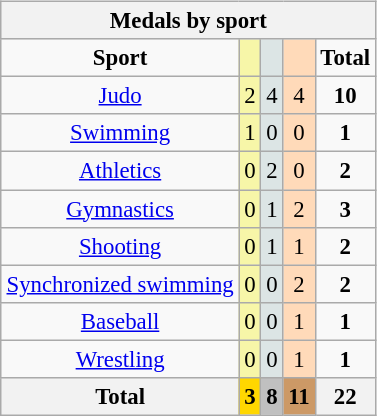<table class=wikitable style="font-size:95%; float:right">
<tr bgcolor=efefef>
<th colspan=7><strong>Medals by sport</strong></th>
</tr>
<tr align=center>
<td><strong>Sport</strong></td>
<td bgcolor=f7f6a8></td>
<td bgcolor=dce5e5></td>
<td bgcolor=ffdab9></td>
<td><strong>Total</strong></td>
</tr>
<tr align=center>
<td><a href='#'>Judo</a></td>
<td style="background:#F7F6A8;">2</td>
<td style="background:#DCE5E5;">4</td>
<td style="background:#FFDAB9;">4</td>
<td><strong>10</strong></td>
</tr>
<tr align=center>
<td><a href='#'>Swimming</a></td>
<td style="background:#F7F6A8;">1</td>
<td style="background:#DCE5E5;">0</td>
<td style="background:#FFDAB9;">0</td>
<td><strong>1</strong></td>
</tr>
<tr align=center>
<td><a href='#'>Athletics</a></td>
<td style="background:#F7F6A8;">0</td>
<td style="background:#DCE5E5;">2</td>
<td style="background:#FFDAB9;">0</td>
<td><strong>2</strong></td>
</tr>
<tr align=center>
<td><a href='#'>Gymnastics</a></td>
<td style="background:#F7F6A8;">0</td>
<td style="background:#DCE5E5;">1</td>
<td style="background:#FFDAB9;">2</td>
<td><strong>3</strong></td>
</tr>
<tr align=center>
<td><a href='#'>Shooting</a></td>
<td style="background:#F7F6A8;">0</td>
<td style="background:#DCE5E5;">1</td>
<td style="background:#FFDAB9;">1</td>
<td><strong>2</strong></td>
</tr>
<tr align=center>
<td><a href='#'>Synchronized swimming</a></td>
<td style="background:#F7F6A8;">0</td>
<td style="background:#DCE5E5;">0</td>
<td style="background:#FFDAB9;">2</td>
<td><strong>2</strong></td>
</tr>
<tr align=center>
<td><a href='#'>Baseball</a></td>
<td style="background:#F7F6A8;">0</td>
<td style="background:#DCE5E5;">0</td>
<td style="background:#FFDAB9;">1</td>
<td><strong>1</strong></td>
</tr>
<tr align=center>
<td><a href='#'>Wrestling</a></td>
<td style="background:#F7F6A8;">0</td>
<td style="background:#DCE5E5;">0</td>
<td style="background:#FFDAB9;">1</td>
<td><strong>1</strong></td>
</tr>
<tr align=center>
<th>Total</th>
<th style="background:gold">3</th>
<th style="background:silver">8</th>
<th style="background:#c96">11</th>
<th>22</th>
</tr>
</table>
